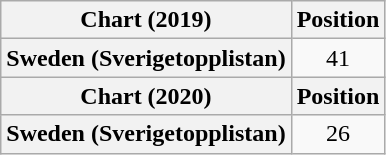<table class="wikitable plainrowheaders" style="text-align:center">
<tr>
<th scope="col">Chart (2019)</th>
<th scope="col">Position</th>
</tr>
<tr>
<th scope="row">Sweden (Sverigetopplistan)</th>
<td>41</td>
</tr>
<tr>
<th scope="col">Chart (2020)</th>
<th scope="col">Position</th>
</tr>
<tr>
<th scope="row">Sweden (Sverigetopplistan)</th>
<td>26</td>
</tr>
</table>
